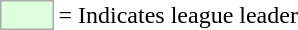<table>
<tr>
<td style="background:#DDFFDD; border:1px solid #aaa; width:2em;"></td>
<td>= Indicates league leader</td>
</tr>
</table>
